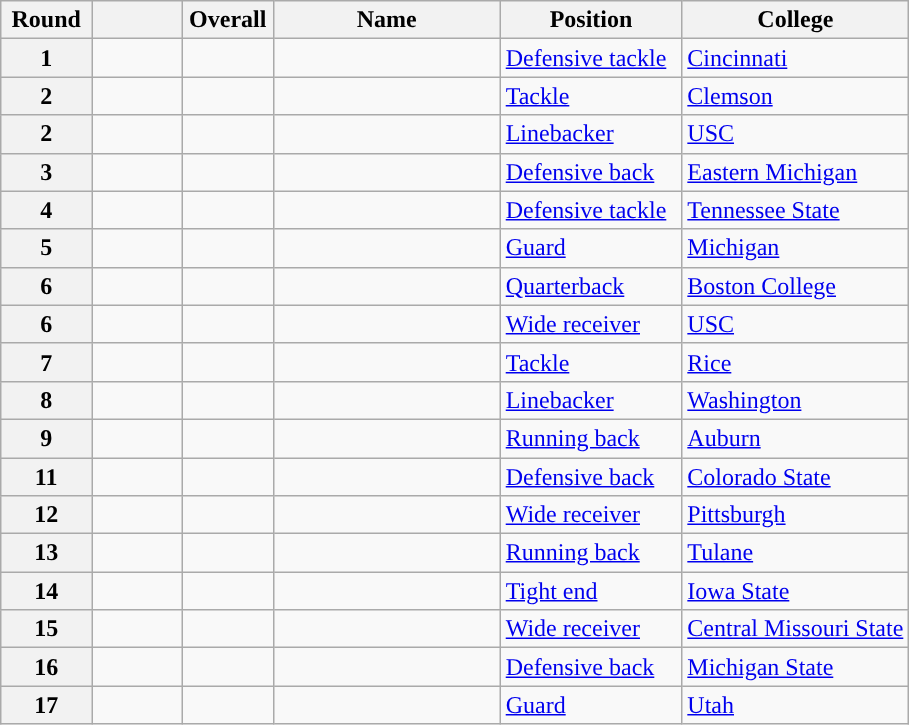<table class="wikitable sortable">
<tr>
<th scope="col" style="width: 10%;">Round</th>
<th scope="col" style="width: 10%;"></th>
<th scope="col" style="width: 10%;">Overall</th>
<th scope="col" style="width: 25%;">Name</th>
<th scope="col" style="width: 20%;">Position</th>
<th scope="col" style="width: 25%;">College</th>
</tr>
<tr>
<th scope="row">1</th>
<td></td>
<td></td>
<td></td>
<td><a href='#'>Defensive tackle</a></td>
<td><a href='#'>Cincinnati</a></td>
</tr>
<tr>
<th scope="row">2</th>
<td></td>
<td></td>
<td></td>
<td><a href='#'>Tackle</a></td>
<td><a href='#'>Clemson</a></td>
</tr>
<tr>
<th scope="row">2</th>
<td></td>
<td></td>
<td></td>
<td><a href='#'>Linebacker</a></td>
<td><a href='#'>USC</a></td>
</tr>
<tr>
<th scope="row">3</th>
<td></td>
<td></td>
<td></td>
<td><a href='#'>Defensive back</a></td>
<td><a href='#'>Eastern Michigan</a></td>
</tr>
<tr>
<th scope="row">4</th>
<td></td>
<td></td>
<td></td>
<td><a href='#'>Defensive tackle</a></td>
<td><a href='#'>Tennessee State</a></td>
</tr>
<tr>
<th scope="row">5</th>
<td></td>
<td></td>
<td></td>
<td><a href='#'>Guard</a></td>
<td><a href='#'>Michigan</a></td>
</tr>
<tr>
<th scope="row">6</th>
<td></td>
<td></td>
<td></td>
<td><a href='#'>Quarterback</a></td>
<td><a href='#'>Boston College</a></td>
</tr>
<tr>
<th scope="row">6</th>
<td></td>
<td></td>
<td></td>
<td><a href='#'>Wide receiver</a></td>
<td><a href='#'>USC</a></td>
</tr>
<tr>
<th scope="row">7</th>
<td></td>
<td></td>
<td></td>
<td><a href='#'>Tackle</a></td>
<td><a href='#'>Rice</a></td>
</tr>
<tr>
<th scope="row">8</th>
<td></td>
<td></td>
<td></td>
<td><a href='#'>Linebacker</a></td>
<td><a href='#'>Washington</a></td>
</tr>
<tr>
<th scope="row">9</th>
<td></td>
<td></td>
<td></td>
<td><a href='#'>Running back</a></td>
<td><a href='#'>Auburn</a></td>
</tr>
<tr>
<th scope="row">11</th>
<td></td>
<td></td>
<td></td>
<td><a href='#'>Defensive back</a></td>
<td><a href='#'>Colorado State</a></td>
</tr>
<tr>
<th scope="row">12</th>
<td></td>
<td></td>
<td></td>
<td><a href='#'>Wide receiver</a></td>
<td><a href='#'>Pittsburgh</a></td>
</tr>
<tr>
<th scope="row">13</th>
<td></td>
<td></td>
<td></td>
<td><a href='#'>Running back</a></td>
<td><a href='#'>Tulane</a></td>
</tr>
<tr>
<th scope="row">14</th>
<td></td>
<td></td>
<td></td>
<td><a href='#'>Tight end</a></td>
<td><a href='#'>Iowa State</a></td>
</tr>
<tr>
<th scope="row">15</th>
<td></td>
<td></td>
<td></td>
<td><a href='#'>Wide receiver</a></td>
<td><a href='#'>Central Missouri State</a></td>
</tr>
<tr>
<th scope="row">16</th>
<td></td>
<td></td>
<td></td>
<td><a href='#'>Defensive back</a></td>
<td><a href='#'>Michigan State</a></td>
</tr>
<tr>
<th scope="row">17</th>
<td></td>
<td></td>
<td></td>
<td><a href='#'>Guard</a></td>
<td><a href='#'>Utah</a></td>
</tr>
</table>
